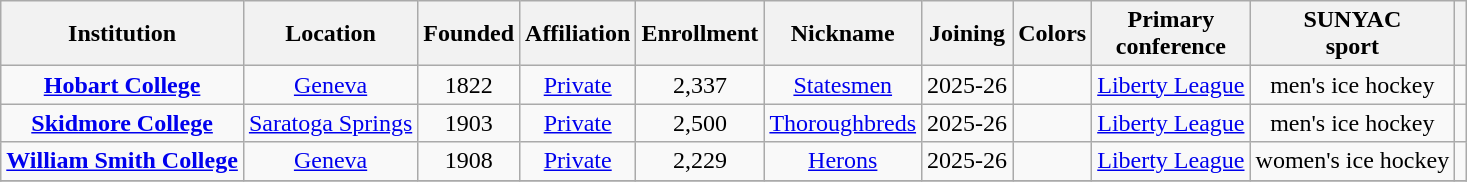<table class="sortable wikitable" style="text-align:center">
<tr>
<th>Institution</th>
<th>Location</th>
<th>Founded</th>
<th>Affiliation</th>
<th>Enrollment</th>
<th>Nickname</th>
<th>Joining</th>
<th>Colors</th>
<th>Primary<br>conference</th>
<th>SUNYAC<br>sport</th>
<th></th>
</tr>
<tr>
<td><strong><a href='#'>Hobart College</a></strong></td>
<td><a href='#'>Geneva</a></td>
<td>1822</td>
<td><a href='#'>Private</a></td>
<td>2,337</td>
<td><a href='#'>Statesmen</a></td>
<td>2025-26</td>
<td style="text-align:right;"></td>
<td><a href='#'>Liberty League</a></td>
<td>men's ice hockey</td>
<td></td>
</tr>
<tr>
<td><strong><a href='#'>Skidmore College</a></strong></td>
<td><a href='#'>Saratoga Springs</a></td>
<td>1903</td>
<td><a href='#'>Private</a></td>
<td>2,500</td>
<td><a href='#'>Thoroughbreds</a></td>
<td>2025-26</td>
<td style="text-align:right;"></td>
<td><a href='#'>Liberty League</a></td>
<td>men's ice hockey</td>
<td></td>
</tr>
<tr>
<td><strong><a href='#'>William Smith College</a></strong></td>
<td><a href='#'>Geneva</a></td>
<td>1908</td>
<td><a href='#'>Private</a></td>
<td>2,229</td>
<td><a href='#'>Herons</a></td>
<td>2025-26</td>
<td style="text-align:right;"></td>
<td><a href='#'>Liberty League</a></td>
<td>women's ice hockey</td>
<td></td>
</tr>
<tr>
</tr>
</table>
